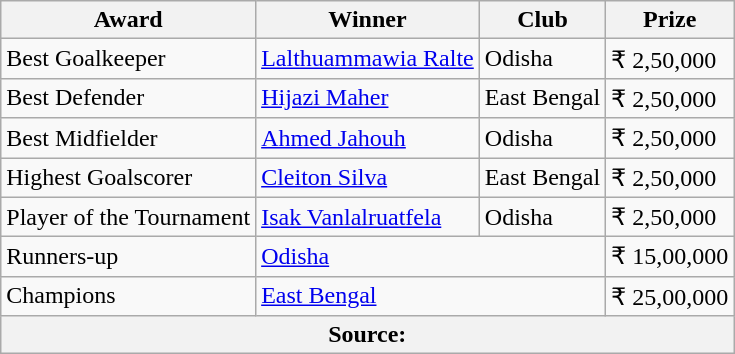<table class="wikitable">
<tr>
<th>Award</th>
<th>Winner</th>
<th>Club</th>
<th>Prize</th>
</tr>
<tr>
<td>Best Goalkeeper</td>
<td><a href='#'>Lalthuammawia Ralte</a></td>
<td>Odisha</td>
<td>₹ 2,50,000</td>
</tr>
<tr>
<td>Best Defender</td>
<td><a href='#'>Hijazi Maher</a></td>
<td>East Bengal</td>
<td>₹ 2,50,000</td>
</tr>
<tr>
<td>Best Midfielder</td>
<td><a href='#'>Ahmed Jahouh</a></td>
<td>Odisha</td>
<td>₹ 2,50,000</td>
</tr>
<tr>
<td>Highest Goalscorer</td>
<td><a href='#'>Cleiton Silva</a></td>
<td>East Bengal</td>
<td>₹ 2,50,000</td>
</tr>
<tr>
<td>Player of the Tournament</td>
<td><a href='#'>Isak Vanlalruatfela</a></td>
<td>Odisha</td>
<td>₹ 2,50,000</td>
</tr>
<tr>
<td>Runners-up</td>
<td colspan="2"><a href='#'>Odisha</a></td>
<td>₹ 15,00,000</td>
</tr>
<tr>
<td>Champions</td>
<td colspan="2"><a href='#'>East Bengal</a></td>
<td>₹ 25,00,000</td>
</tr>
<tr>
<th colspan="4">Source: </th>
</tr>
</table>
